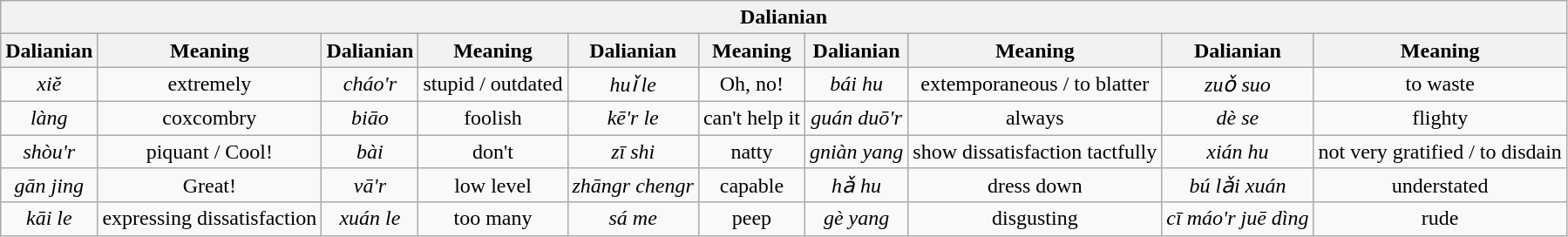<table class="wikitable" style="text-align: center">
<tr>
<th colspan="10">Dalianian</th>
</tr>
<tr>
<th>Dalianian</th>
<th>Meaning</th>
<th>Dalianian</th>
<th>Meaning</th>
<th>Dalianian</th>
<th>Meaning</th>
<th>Dalianian</th>
<th>Meaning</th>
<th>Dalianian</th>
<th>Meaning</th>
</tr>
<tr>
<td><em>xiĕ</em></td>
<td>extremely</td>
<td><em>cháo'r</em></td>
<td>stupid / outdated</td>
<td><em>huǐ le</em></td>
<td>Oh, no!</td>
<td><em>bái hu</em></td>
<td>extemporaneous / to blatter</td>
<td><em>zuǒ suo</em></td>
<td>to waste</td>
</tr>
<tr>
<td><em>làng</em></td>
<td>coxcombry</td>
<td><em>biāo</em></td>
<td>foolish</td>
<td><em>kē'r le</em></td>
<td>can't help it</td>
<td><em>guán duō'r</em></td>
<td>always</td>
<td><em>dè se</em></td>
<td>flighty</td>
</tr>
<tr>
<td><em>shòu'r</em></td>
<td>piquant / Cool!</td>
<td><em>bài</em></td>
<td>don't</td>
<td><em>zī shi</em></td>
<td>natty</td>
<td><em>gniàn yang</em></td>
<td>show dissatisfaction tactfully</td>
<td><em>xián hu</em></td>
<td>not very gratified / to disdain</td>
</tr>
<tr>
<td><em>gān jing</em></td>
<td>Great!</td>
<td><em>vā'r</em></td>
<td>low level</td>
<td><em>zhāngr chengr</em></td>
<td>capable</td>
<td><em>hǎ hu</em></td>
<td>dress down</td>
<td><em>bú lǎi xuán</em></td>
<td>understated</td>
</tr>
<tr>
<td><em>kāi le</em></td>
<td>expressing dissatisfaction</td>
<td><em>xuán le</em></td>
<td>too many</td>
<td><em>sá me</em></td>
<td>peep</td>
<td><em>gè yang</em></td>
<td>disgusting</td>
<td><em>cī máo'r juē dìng</em></td>
<td>rude</td>
</tr>
</table>
